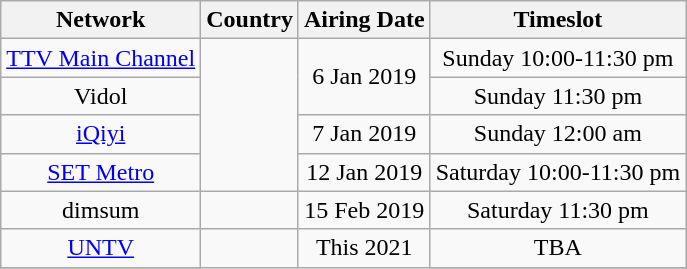<table class="wikitable" style="text-align:center;">
<tr>
<th>Network</th>
<th>Country</th>
<th>Airing Date</th>
<th>Timeslot</th>
</tr>
<tr>
<td><a href='#'>TTV Main Channel</a></td>
<td rowspan=4></td>
<td rowspan=2>6 Jan 2019</td>
<td>Sunday 10:00-11:30 pm</td>
</tr>
<tr>
<td>Vidol</td>
<td>Sunday 11:30 pm</td>
</tr>
<tr>
<td><a href='#'>iQiyi</a></td>
<td>7 Jan 2019</td>
<td>Sunday 12:00 am</td>
</tr>
<tr>
<td><a href='#'>SET Metro</a></td>
<td>12 Jan 2019</td>
<td>Saturday 10:00-11:30 pm</td>
</tr>
<tr>
<td>dimsum</td>
<td><br></td>
<td>15 Feb 2019</td>
<td>Saturday 11:30 pm</td>
</tr>
<tr>
<td><a href='#'>UNTV</a></td>
<td rowspan=4></td>
<td rowspan=2>This 2021</td>
<td>TBA</td>
</tr>
<tr>
</tr>
</table>
